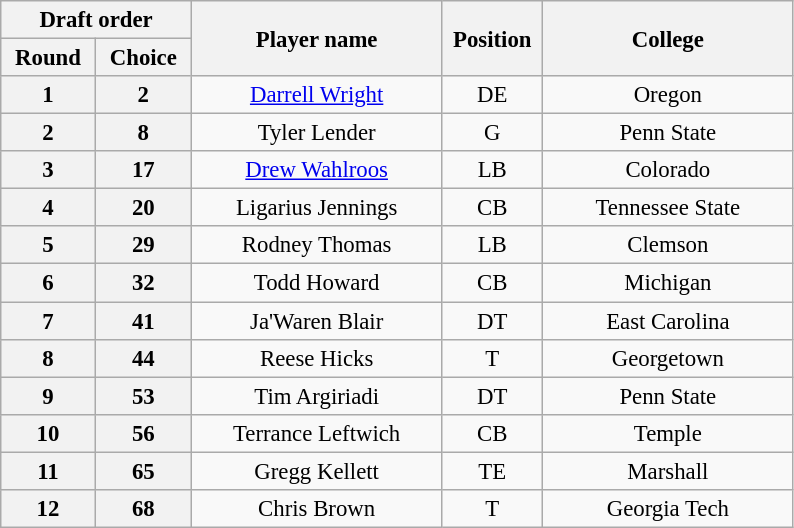<table class="wikitable" style="font-size:95%; text-align:center">
<tr>
<th width="120" colspan="2">Draft order</th>
<th width="160" rowspan="2">Player name</th>
<th width="60"  rowspan="2">Position</th>
<th width="160" rowspan="2">College</th>
</tr>
<tr>
<th>Round</th>
<th>Choice</th>
</tr>
<tr>
<th>1</th>
<th>2</th>
<td><a href='#'>Darrell Wright</a></td>
<td>DE</td>
<td>Oregon</td>
</tr>
<tr>
<th>2</th>
<th>8</th>
<td>Tyler Lender</td>
<td>G</td>
<td>Penn State</td>
</tr>
<tr>
<th>3</th>
<th>17</th>
<td><a href='#'>Drew Wahlroos</a></td>
<td>LB</td>
<td>Colorado</td>
</tr>
<tr>
<th>4</th>
<th>20</th>
<td>Ligarius Jennings</td>
<td>CB</td>
<td>Tennessee State</td>
</tr>
<tr>
<th>5</th>
<th>29</th>
<td>Rodney Thomas</td>
<td>LB</td>
<td>Clemson</td>
</tr>
<tr>
<th>6</th>
<th>32</th>
<td>Todd Howard</td>
<td>CB</td>
<td>Michigan</td>
</tr>
<tr>
<th>7</th>
<th>41</th>
<td>Ja'Waren Blair</td>
<td>DT</td>
<td>East Carolina</td>
</tr>
<tr>
<th>8</th>
<th>44</th>
<td>Reese Hicks</td>
<td>T</td>
<td>Georgetown</td>
</tr>
<tr>
<th>9</th>
<th>53</th>
<td>Tim Argiriadi</td>
<td>DT</td>
<td>Penn State</td>
</tr>
<tr>
<th>10</th>
<th>56</th>
<td>Terrance Leftwich</td>
<td>CB</td>
<td>Temple</td>
</tr>
<tr>
<th>11</th>
<th>65</th>
<td>Gregg Kellett</td>
<td>TE</td>
<td>Marshall</td>
</tr>
<tr>
<th>12</th>
<th>68</th>
<td>Chris Brown</td>
<td>T</td>
<td>Georgia Tech</td>
</tr>
</table>
